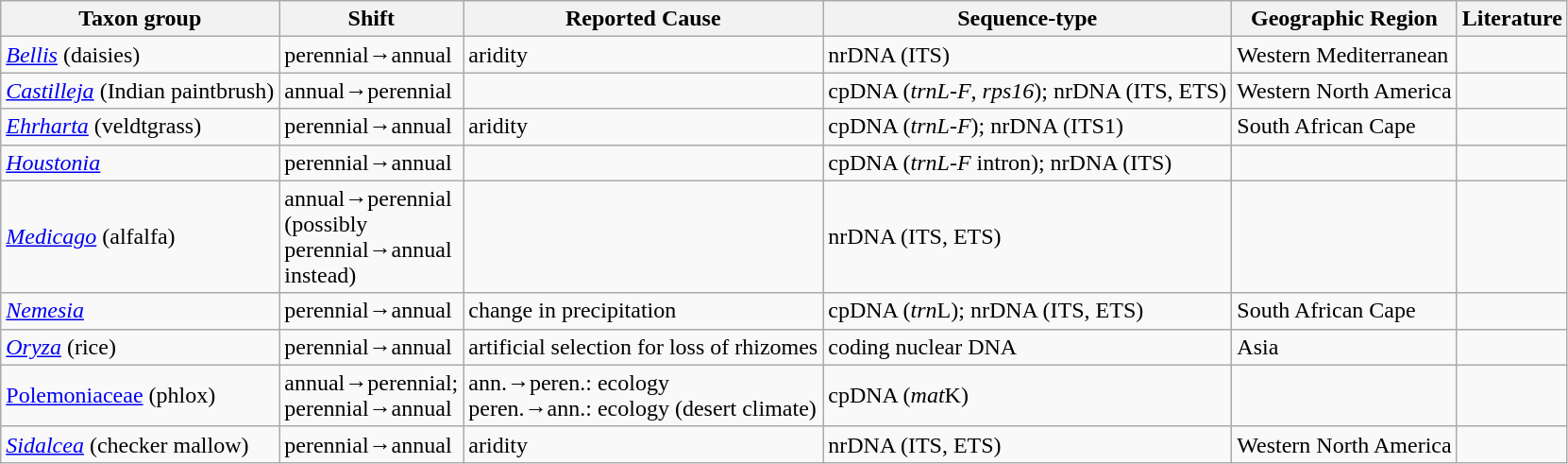<table class="wikitable">
<tr>
<th>Taxon group</th>
<th>Shift</th>
<th>Reported Cause</th>
<th>Sequence-type</th>
<th>Geographic Region</th>
<th>Literature</th>
</tr>
<tr>
<td><em><a href='#'>Bellis</a></em> (daisies)</td>
<td>perennial→annual</td>
<td>aridity</td>
<td>nrDNA (ITS)</td>
<td>Western Mediterranean</td>
<td></td>
</tr>
<tr>
<td><em><a href='#'>Castilleja</a></em> (Indian paintbrush)</td>
<td>annual→perennial</td>
<td></td>
<td>cpDNA (<em>trnL-F</em>, <em>rps16</em>); nrDNA (ITS, ETS)</td>
<td>Western North America</td>
<td></td>
</tr>
<tr>
<td><em><a href='#'>Ehrharta</a></em> (veldtgrass)</td>
<td>perennial→annual</td>
<td>aridity</td>
<td>cpDNA (<em>trnL-F</em>); nrDNA (ITS1)</td>
<td>South African Cape</td>
<td></td>
</tr>
<tr>
<td><em><a href='#'>Houstonia</a></em></td>
<td>perennial→annual</td>
<td></td>
<td>cpDNA (<em>trnL-F</em> intron); nrDNA (ITS)</td>
<td></td>
<td></td>
</tr>
<tr>
<td><em><a href='#'>Medicago</a></em> (alfalfa)</td>
<td>annual→perennial<br>(possibly<br>perennial→annual<br>instead)</td>
<td></td>
<td>nrDNA (ITS, ETS)</td>
<td></td>
<td></td>
</tr>
<tr>
<td><em><a href='#'>Nemesia</a></em></td>
<td>perennial→annual</td>
<td>change in precipitation</td>
<td>cpDNA (<em>trn</em>L); nrDNA (ITS, ETS)</td>
<td>South African Cape</td>
<td></td>
</tr>
<tr>
<td><em><a href='#'>Oryza</a></em> (rice)</td>
<td>perennial→annual</td>
<td>artificial selection for loss of rhizomes</td>
<td>coding nuclear DNA</td>
<td>Asia</td>
<td></td>
</tr>
<tr>
<td><a href='#'>Polemoniaceae</a> (phlox)</td>
<td>annual→perennial;<br>perennial→annual</td>
<td>ann.→peren.: ecology<br>peren.→ann.: ecology (desert climate)</td>
<td>cpDNA (<em>mat</em>K)</td>
<td></td>
<td></td>
</tr>
<tr>
<td><em><a href='#'>Sidalcea</a></em> (checker mallow)</td>
<td>perennial→annual</td>
<td>aridity</td>
<td>nrDNA (ITS, ETS)</td>
<td>Western North America</td>
<td></td>
</tr>
</table>
